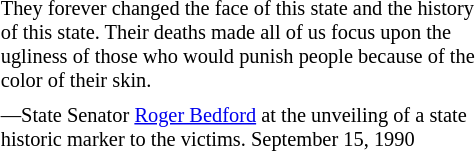<table class="toccolours" cellspacing="5" style="float: right; margin-left: 0.5em; margin-right: 1em; font-size: 85%; background:#t5dbf1; color:black; width:27em; max-width: 27%;">
<tr>
<td style="text-align: left;">They forever changed the face of this state and the history of this state. Their deaths made all of us focus upon the ugliness of those who would punish people because of the color of their skin.</td>
</tr>
<tr>
<td style="text-align: left;">—State Senator <a href='#'>Roger Bedford</a> at the unveiling of a state historic marker to the victims. September 15, 1990</td>
</tr>
</table>
